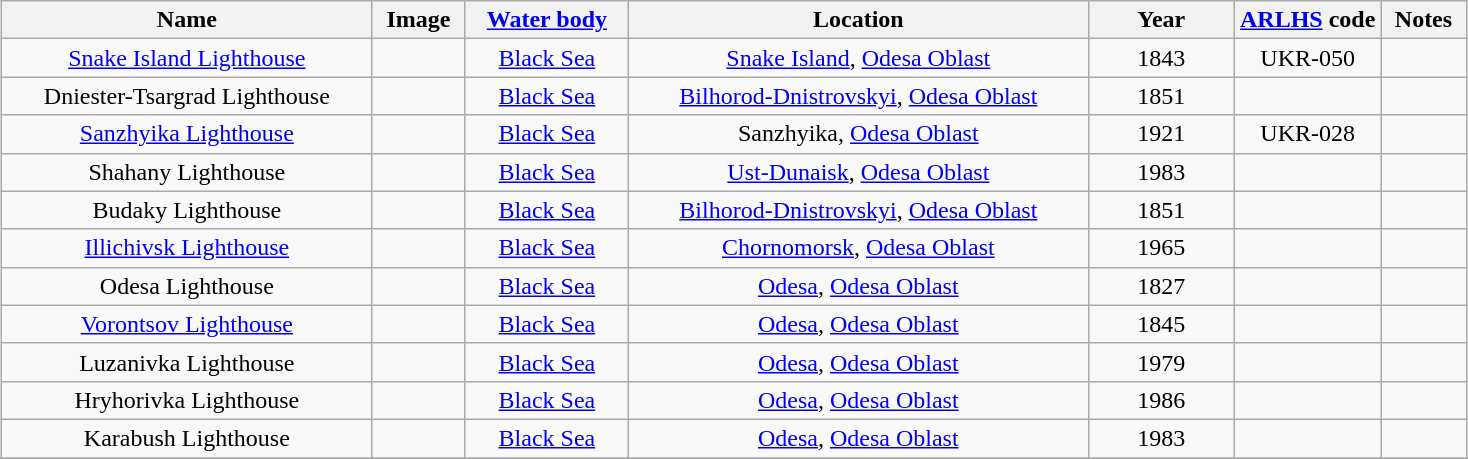<table class="wikitable sortable" style="margin:auto;text-align:center">
<tr>
<th>Name</th>
<th class="unsortable">Image</th>
<th><a href='#'>Water body</a></th>
<th>Location</th>
<th width=10%>Year</th>
<th width=10%><a href='#'>ARLHS</a> code</th>
<th>Notes</th>
</tr>
<tr>
<td><a href='#'>Snake Island Lighthouse</a></td>
<td></td>
<td><a href='#'>Black Sea</a></td>
<td><a href='#'>Snake Island</a>, <a href='#'>Odesa Oblast</a></td>
<td>1843</td>
<td>UKR-050</td>
<td></td>
</tr>
<tr>
<td>Dniester-Tsargrad Lighthouse</td>
<td></td>
<td><a href='#'>Black Sea</a></td>
<td><a href='#'>Bilhorod-Dnistrovskyi</a>, <a href='#'>Odesa Oblast</a></td>
<td>1851</td>
<td></td>
<td></td>
</tr>
<tr>
<td><a href='#'>Sanzhyika Lighthouse</a></td>
<td></td>
<td><a href='#'>Black Sea</a></td>
<td>Sanzhyika, <a href='#'>Odesa Oblast</a></td>
<td>1921</td>
<td>UKR-028</td>
<td></td>
</tr>
<tr>
<td>Shahany Lighthouse</td>
<td></td>
<td><a href='#'>Black Sea</a></td>
<td><a href='#'>Ust-Dunaisk</a>, <a href='#'>Odesa Oblast</a></td>
<td>1983</td>
<td></td>
<td></td>
</tr>
<tr>
<td>Budaky Lighthouse</td>
<td></td>
<td><a href='#'>Black Sea</a></td>
<td><a href='#'>Bilhorod-Dnistrovskyi</a>, <a href='#'>Odesa Oblast</a></td>
<td>1851</td>
<td></td>
<td></td>
</tr>
<tr>
<td><a href='#'>Illichivsk Lighthouse</a></td>
<td></td>
<td><a href='#'>Black Sea</a></td>
<td><a href='#'>Chornomorsk</a>, <a href='#'>Odesa Oblast</a></td>
<td>1965</td>
<td></td>
<td></td>
</tr>
<tr>
<td>Odesa Lighthouse</td>
<td></td>
<td><a href='#'>Black Sea</a></td>
<td><a href='#'>Odesa</a>, <a href='#'>Odesa Oblast</a></td>
<td>1827</td>
<td></td>
<td></td>
</tr>
<tr>
<td><a href='#'>Vorontsov Lighthouse</a></td>
<td></td>
<td><a href='#'>Black Sea</a></td>
<td><a href='#'>Odesa</a>, <a href='#'>Odesa Oblast</a></td>
<td>1845</td>
<td></td>
<td></td>
</tr>
<tr>
<td>Luzanivka Lighthouse</td>
<td></td>
<td><a href='#'>Black Sea</a></td>
<td><a href='#'>Odesa</a>, <a href='#'>Odesa Oblast</a></td>
<td>1979</td>
<td></td>
<td></td>
</tr>
<tr>
<td>Hryhorivka Lighthouse</td>
<td></td>
<td><a href='#'>Black Sea</a></td>
<td><a href='#'>Odesa</a>, <a href='#'>Odesa Oblast</a></td>
<td>1986</td>
<td></td>
<td></td>
</tr>
<tr>
<td>Karabush Lighthouse</td>
<td></td>
<td><a href='#'>Black Sea</a></td>
<td><a href='#'>Odesa</a>, <a href='#'>Odesa Oblast</a></td>
<td>1983</td>
<td></td>
<td></td>
</tr>
<tr>
</tr>
</table>
